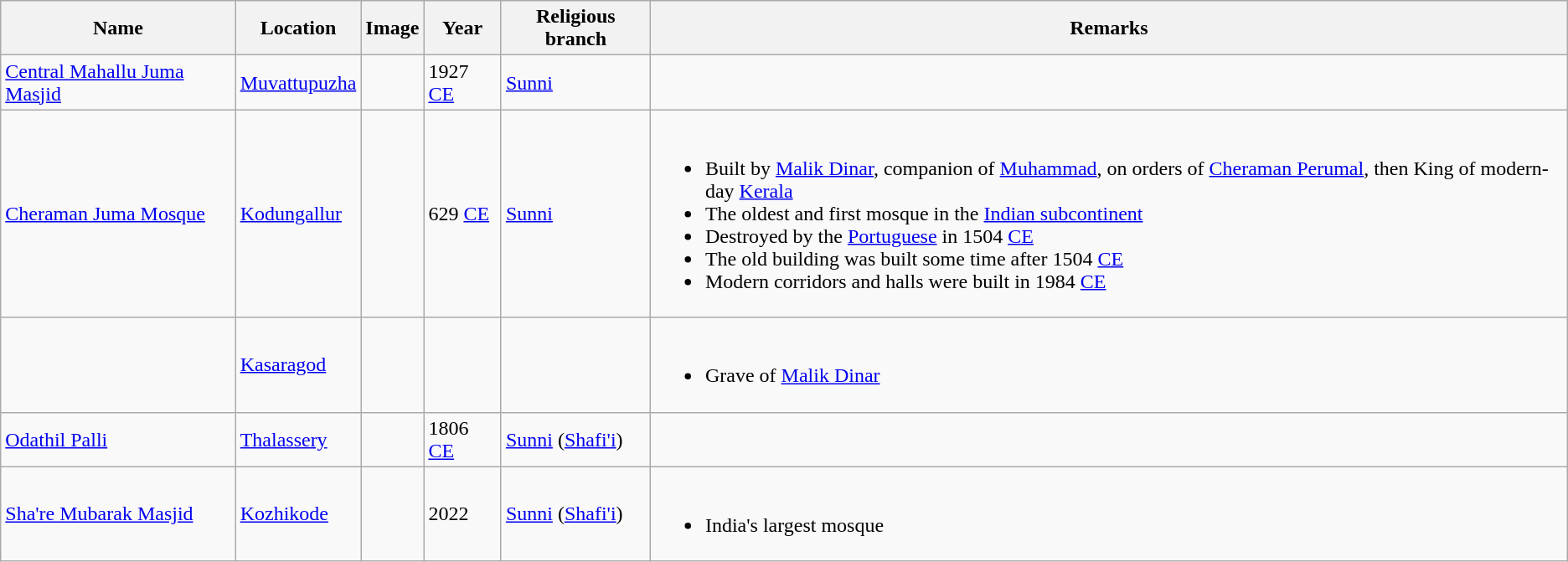<table class="wikitable sortable">
<tr>
<th>Name</th>
<th>Location</th>
<th>Image</th>
<th>Year</th>
<th>Religious branch</th>
<th>Remarks</th>
</tr>
<tr>
<td><a href='#'>Central Mahallu Juma Masjid</a></td>
<td><a href='#'>Muvattupuzha</a></td>
<td></td>
<td>1927 <a href='#'>CE</a></td>
<td><a href='#'>Sunni</a></td>
<td></td>
</tr>
<tr>
<td><a href='#'>Cheraman Juma Mosque</a></td>
<td><a href='#'>Kodungallur</a></td>
<td></td>
<td>629 <a href='#'>CE</a></td>
<td><a href='#'>Sunni</a></td>
<td><br><ul><li>Built by <a href='#'>Malik Dinar</a>, companion of <a href='#'>Muhammad</a>, on orders of <a href='#'>Cheraman Perumal</a>, then King of modern-day <a href='#'>Kerala</a></li><li>The oldest and first mosque in the <a href='#'>Indian subcontinent</a></li><li>Destroyed by the <a href='#'>Portuguese</a> in 1504 <a href='#'>CE</a></li><li>The old building was built some time after 1504 <a href='#'>CE</a></li><li>Modern corridors and halls were built in 1984 <a href='#'>CE</a></li></ul></td>
</tr>
<tr>
<td></td>
<td><a href='#'>Kasaragod</a></td>
<td></td>
<td></td>
<td></td>
<td><br><ul><li>Grave of <a href='#'>Malik Dinar</a></li></ul></td>
</tr>
<tr>
<td><a href='#'>Odathil Palli</a></td>
<td><a href='#'>Thalassery</a></td>
<td></td>
<td>1806 <a href='#'>CE</a></td>
<td><a href='#'>Sunni</a> (<a href='#'>Shafi'i</a>)</td>
<td></td>
</tr>
<tr>
<td><a href='#'>Sha're Mubarak Masjid</a></td>
<td><a href='#'>Kozhikode</a></td>
<td></td>
<td>2022</td>
<td><a href='#'>Sunni</a> (<a href='#'>Shafi'i</a>)</td>
<td><br><ul><li>India's largest mosque</li></ul></td>
</tr>
</table>
